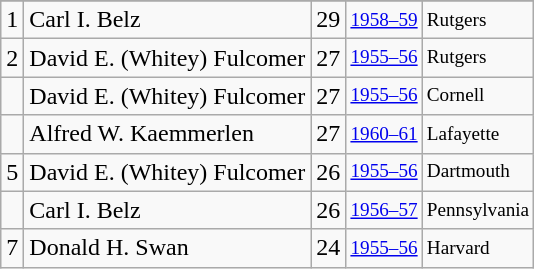<table class="wikitable">
<tr>
</tr>
<tr>
<td>1</td>
<td>Carl I. Belz</td>
<td>29</td>
<td style="font-size:80%;"><a href='#'>1958–59</a></td>
<td style="font-size:80%;">Rutgers</td>
</tr>
<tr>
<td>2</td>
<td>David E. (Whitey) Fulcomer</td>
<td>27</td>
<td style="font-size:80%;"><a href='#'>1955–56</a></td>
<td style="font-size:80%;">Rutgers</td>
</tr>
<tr>
<td></td>
<td>David E. (Whitey) Fulcomer</td>
<td>27</td>
<td style="font-size:80%;"><a href='#'>1955–56</a></td>
<td style="font-size:80%;">Cornell</td>
</tr>
<tr>
<td></td>
<td>Alfred W. Kaemmerlen</td>
<td>27</td>
<td style="font-size:80%;"><a href='#'>1960–61</a></td>
<td style="font-size:80%;">Lafayette</td>
</tr>
<tr>
<td>5</td>
<td>David E. (Whitey) Fulcomer</td>
<td>26</td>
<td style="font-size:80%;"><a href='#'>1955–56</a></td>
<td style="font-size:80%;">Dartmouth</td>
</tr>
<tr>
<td></td>
<td>Carl I. Belz</td>
<td>26</td>
<td style="font-size:80%;"><a href='#'>1956–57</a></td>
<td style="font-size:80%;">Pennsylvania</td>
</tr>
<tr>
<td>7</td>
<td>Donald H. Swan</td>
<td>24</td>
<td style="font-size:80%;"><a href='#'>1955–56</a></td>
<td style="font-size:80%;">Harvard</td>
</tr>
</table>
